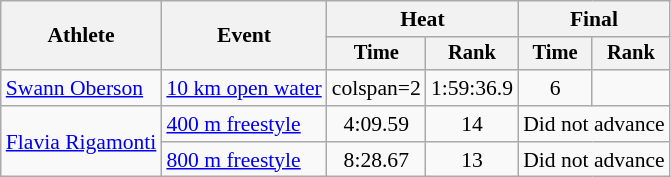<table class=wikitable style="font-size:90%">
<tr>
<th rowspan="2">Athlete</th>
<th rowspan="2">Event</th>
<th colspan="2">Heat</th>
<th colspan="2">Final</th>
</tr>
<tr style="font-size:95%">
<th>Time</th>
<th>Rank</th>
<th>Time</th>
<th>Rank</th>
</tr>
<tr align=center>
<td align=left><a href='#'>Swann Oberson</a></td>
<td align=left><a href='#'>10 km open water</a></td>
<td>colspan=2 </td>
<td>1:59:36.9</td>
<td>6</td>
</tr>
<tr align=center>
<td align=left rowspan=2><a href='#'>Flavia Rigamonti</a></td>
<td align=left><a href='#'>400 m freestyle</a></td>
<td>4:09.59</td>
<td>14</td>
<td colspan=2>Did not advance</td>
</tr>
<tr align=center>
<td align=left><a href='#'>800 m freestyle</a></td>
<td>8:28.67</td>
<td>13</td>
<td colspan=2>Did not advance</td>
</tr>
</table>
